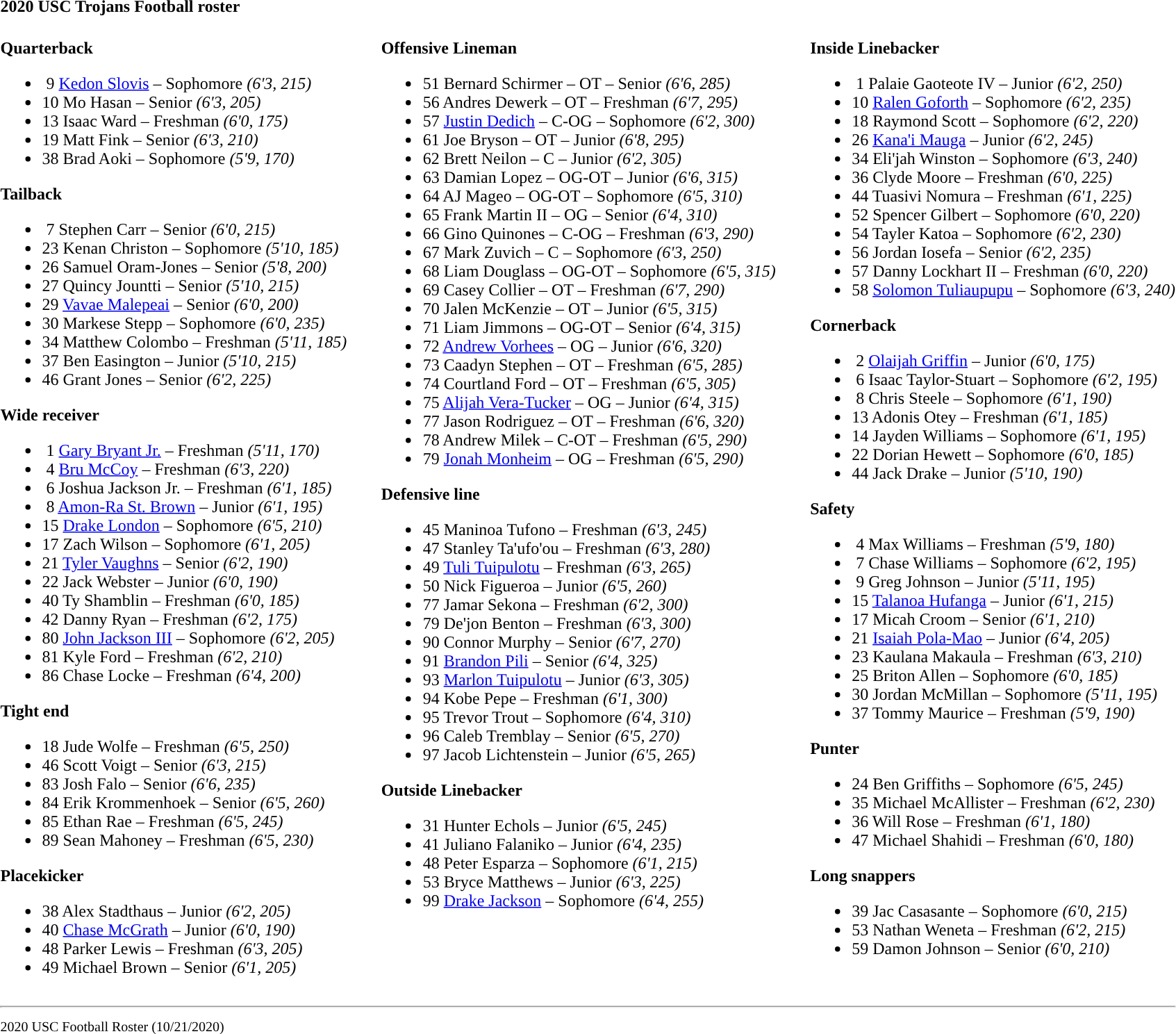<table class="toccolours" style="text-align: left;">
<tr>
<td colspan=11><strong>2020 USC Trojans Football roster</strong></td>
</tr>
<tr>
<td valign="top"><br><strong>Quarterback</strong><ul><li> 9  <a href='#'>Kedon Slovis</a> – Sophomore <em>(6'3, 215)</em></li><li>10  Mo Hasan –  Senior <em>(6'3, 205)</em></li><li>13  Isaac Ward – Freshman <em>(6'0, 175)</em></li><li>19  Matt Fink –  Senior <em>(6'3, 210)</em></li><li>38  Brad Aoki –  Sophomore <em>(5'9, 170)</em></li></ul><strong>Tailback</strong><ul><li> 7  Stephen Carr – Senior <em>(6'0, 215)</em></li><li>23  Kenan Christon – Sophomore <em>(5'10, 185)</em></li><li>26  Samuel Oram-Jones –   Senior <em>(5'8, 200)</em></li><li>27  Quincy Jountti –  Senior <em>(5'10, 215)</em></li><li>29  <a href='#'>Vavae Malepeai</a> –  Senior <em>(6'0, 200)</em></li><li>30  Markese Stepp –  Sophomore <em>(6'0, 235)</em></li><li>34  Matthew Colombo – Freshman <em>(5'11, 185)</em></li><li>37  Ben Easington –  Junior <em>(5'10, 215)</em></li><li>46  Grant Jones –  Senior <em>(6'2, 225)</em></li></ul><strong>Wide receiver</strong><ul><li> 1  <a href='#'>Gary Bryant Jr.</a> – Freshman <em>(5'11, 170)</em></li><li> 4  <a href='#'>Bru McCoy</a> –  Freshman <em>(6'3, 220)</em></li><li> 6  Joshua Jackson Jr. – Freshman <em>(6'1, 185)</em></li><li> 8  <a href='#'>Amon-Ra St. Brown</a> – Junior <em>(6'1, 195)</em></li><li>15  <a href='#'>Drake London</a> – Sophomore <em>(6'5, 210)</em></li><li>17  Zach Wilson –  Sophomore <em>(6'1, 205)</em></li><li>21  <a href='#'>Tyler Vaughns</a> –  Senior <em>(6'2, 190)</em></li><li>22  Jack Webster –  Junior <em>(6'0, 190)</em></li><li>40  Ty Shamblin – Freshman <em>(6'0, 185)</em></li><li>42  Danny Ryan – Freshman <em>(6'2, 175)</em></li><li>80  <a href='#'>John Jackson III</a> – Sophomore <em>(6'2, 205)</em></li><li>81  Kyle Ford –  Freshman <em>(6'2, 210)</em></li><li>86  Chase Locke –  Freshman <em>(6'4, 200)</em></li></ul><strong>Tight end</strong><ul><li>18  Jude Wolfe –  Freshman <em>(6'5, 250)</em></li><li>46  Scott Voigt –  Senior <em>(6'3, 215)</em></li><li>83  Josh Falo – Senior <em>(6'6, 235)</em></li><li>84  Erik Krommenhoek – Senior <em>(6'5, 260)</em></li><li>85  Ethan Rae –  Freshman <em>(6'5, 245)</em></li><li>89  Sean Mahoney –  Freshman <em>(6'5, 230)</em></li></ul><strong>Placekicker</strong><ul><li>38  Alex Stadthaus – Junior <em>(6'2, 205)</em></li><li>40  <a href='#'>Chase McGrath</a> –  Junior <em>(6'0, 190)</em></li><li>48  Parker Lewis – Freshman <em>(6'3, 205)</em></li><li>49  Michael Brown –  Senior <em>(6'1, 205)</em></li></ul></td>
<td width="25"> </td>
<td valign="top"><br><strong>Offensive Lineman</strong><ul><li>51  Bernard Schirmer – OT –  Senior <em>(6'6, 285)</em></li><li>56  Andres Dewerk – OT – Freshman <em>(6'7, 295)</em></li><li>57  <a href='#'>Justin Dedich</a> – C-OG –  Sophomore <em>(6'2, 300)</em></li><li>61  Joe Bryson – OT – Junior <em>(6'8, 295)</em></li><li>62  Brett Neilon – C –  Junior <em>(6'2, 305)</em></li><li>63  Damian Lopez – OG-OT –  Junior <em>(6'6, 315)</em></li><li>64  AJ Mageo – OG-OT –  Sophomore <em>(6'5, 310)</em></li><li>65  Frank Martin II – OG –  Senior <em>(6'4, 310)</em></li><li>66  Gino Quinones – C-OG –  Freshman <em>(6'3, 290)</em></li><li>67  Mark Zuvich – C –  Sophomore <em>(6'3, 250)</em></li><li>68  Liam Douglass – OG-OT –  Sophomore <em>(6'5, 315)</em></li><li>69  Casey Collier – OT – Freshman <em>(6'7, 290)</em></li><li>70  Jalen McKenzie – OT –  Junior <em>(6'5, 315)</em></li><li>71  Liam Jimmons – OG-OT –  Senior <em>(6'4, 315)</em></li><li>72  <a href='#'>Andrew Vorhees</a> – OG –  Junior <em>(6'6, 320)</em></li><li>73  Caadyn Stephen – OT – Freshman <em>(6'5, 285)</em></li><li>74  Courtland Ford – OT – Freshman <em>(6'5, 305)</em></li><li>75  <a href='#'>Alijah Vera-Tucker</a> – OG –  Junior <em>(6'4, 315)</em></li><li>77  Jason Rodriguez – OT –  Freshman <em>(6'6, 320)</em></li><li>78  Andrew Milek – C-OT – Freshman <em>(6'5, 290)</em></li><li>79  <a href='#'>Jonah Monheim</a> – OG – Freshman <em>(6'5, 290)</em></li></ul><strong>Defensive line</strong><ul><li>45  Maninoa Tufono –  Freshman <em>(6'3, 245)</em></li><li>47  Stanley Ta'ufo'ou –  Freshman <em>(6'3, 280)</em></li><li>49  <a href='#'>Tuli Tuipulotu</a> – Freshman <em>(6'3, 265)</em></li><li>50  Nick Figueroa –  Junior <em>(6'5, 260)</em></li><li>77  Jamar Sekona – Freshman <em>(6'2, 300)</em></li><li>79  De'jon Benton –  Freshman <em>(6'3, 300)</em></li><li>90  Connor Murphy –  Senior <em>(6'7, 270)</em></li><li>91  <a href='#'>Brandon Pili</a> – Senior <em>(6'4, 325)</em></li><li>93  <a href='#'>Marlon Tuipulotu</a> –  Junior <em>(6'3, 305)</em></li><li>94  Kobe Pepe – Freshman <em>(6'1, 300)</em></li><li>95  Trevor Trout –  Sophomore <em>(6'4, 310)</em></li><li>96  Caleb Tremblay –  Senior <em>(6'5, 270)</em></li><li>97  Jacob Lichtenstein –  Junior <em>(6'5, 265)</em></li></ul><strong>Outside Linebacker</strong><ul><li>31  Hunter Echols –  Junior <em>(6'5, 245)</em></li><li>41  Juliano Falaniko –  Junior <em>(6'4, 235)</em></li><li>48  Peter Esparza –  Sophomore <em>(6'1, 215)</em></li><li>53  Bryce Matthews –  Junior <em>(6'3, 225)</em></li><li>99  <a href='#'>Drake Jackson</a> – Sophomore <em>(6'4, 255)</em></li></ul></td>
<td width="25"> </td>
<td valign="top"><br><strong>Inside Linebacker</strong><ul><li> 1  Palaie Gaoteote IV – Junior <em>(6'2, 250)</em></li><li>10  <a href='#'>Ralen Goforth</a> – Sophomore <em>(6'2, 235)</em></li><li>18  Raymond Scott –  Sophomore <em>(6'2, 220)</em></li><li>26  <a href='#'>Kana'i Mauga</a> – Junior <em>(6'2, 245)</em></li><li>34  Eli'jah Winston –  Sophomore <em>(6'3, 240)</em></li><li>36  Clyde Moore –  Freshman <em>(6'0, 225)</em></li><li>44  Tuasivi Nomura –  Freshman <em>(6'1, 225)</em></li><li>52  Spencer Gilbert –  Sophomore <em>(6'0, 220)</em></li><li>54  Tayler Katoa –  Sophomore <em>(6'2, 230)</em></li><li>56  Jordan Iosefa –  Senior <em>(6'2, 235)</em></li><li>57  Danny Lockhart II – Freshman <em>(6'0, 220)</em></li><li>58  <a href='#'>Solomon Tuliaupupu</a> –  Sophomore <em>(6'3, 240)</em></li></ul><strong>Cornerback</strong><ul><li> 2  <a href='#'>Olaijah Griffin</a> – Junior <em>(6'0, 175)</em></li><li> 6  Isaac Taylor-Stuart –  Sophomore <em>(6'2, 195)</em></li><li> 8  Chris Steele – Sophomore <em>(6'1, 190)</em></li><li>13  Adonis Otey –  Freshman <em>(6'1, 185)</em></li><li>14  Jayden Williams – Sophomore <em>(6'1, 195)</em></li><li>22  Dorian Hewett – Sophomore <em>(6'0, 185)</em></li><li>44  Jack Drake –  Junior <em>(5'10, 190)</em></li></ul><strong>Safety</strong><ul><li> 4  Max Williams –  Freshman <em>(5'9, 180)</em></li><li> 7  Chase Williams –  Sophomore <em>(6'2, 195)</em></li><li> 9  Greg Johnson –  Junior <em>(5'11, 195)</em></li><li>15  <a href='#'>Talanoa Hufanga</a> – Junior <em>(6'1, 215)</em></li><li>17  Micah Croom –  Senior <em>(6'1, 210)</em></li><li>21  <a href='#'>Isaiah Pola-Mao</a> –  Junior <em>(6'4, 205)</em></li><li>23  Kaulana Makaula –  Freshman <em>(6'3, 210)</em></li><li>25  Briton Allen – Sophomore <em>(6'0, 185)</em></li><li>30  Jordan McMillan –  Sophomore <em>(5'11, 195)</em></li><li>37  Tommy Maurice – Freshman <em>(5'9, 190)</em></li></ul><strong>Punter</strong><ul><li>24  Ben Griffiths –  Sophomore <em>(6'5, 245)</em></li><li>35  Michael McAllister – Freshman <em>(6'2, 230)</em></li><li>36  Will Rose –  Freshman <em>(6'1, 180)</em></li><li>47  Michael Shahidi –  Freshman <em>(6'0, 180)</em></li></ul><strong>Long snappers</strong><ul><li>39  Jac Casasante –  Sophomore <em>(6'0, 215)</em></li><li>53  Nathan Weneta –  Freshman <em>(6'2, 215)</em></li><li>59  Damon Johnson –  Senior <em>(6'0, 210)</em></li></ul></td>
</tr>
<tr>
<td colspan="7"><hr><small>2020 USC Football Roster (10/21/2020)</small></td>
</tr>
</table>
